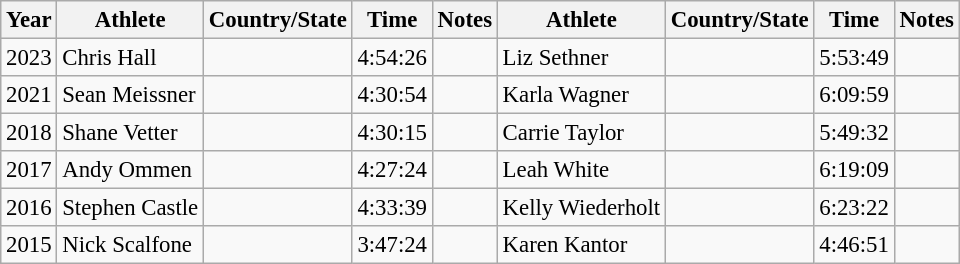<table class="wikitable sortable" style="font-size:95%;">
<tr>
<th>Year</th>
<th>Athlete</th>
<th>Country/State</th>
<th>Time</th>
<th>Notes</th>
<th>Athlete</th>
<th>Country/State</th>
<th>Time</th>
<th>Notes</th>
</tr>
<tr>
<td>2023</td>
<td>Chris Hall</td>
<td></td>
<td>4:54:26</td>
<td></td>
<td>Liz Sethner</td>
<td></td>
<td>5:53:49</td>
<td></td>
</tr>
<tr>
<td>2021</td>
<td>Sean Meissner</td>
<td></td>
<td>4:30:54</td>
<td></td>
<td>Karla Wagner</td>
<td></td>
<td>6:09:59</td>
<td></td>
</tr>
<tr>
<td>2018</td>
<td>Shane Vetter</td>
<td></td>
<td>4:30:15</td>
<td></td>
<td>Carrie Taylor</td>
<td></td>
<td>5:49:32</td>
<td></td>
</tr>
<tr>
<td>2017</td>
<td>Andy Ommen</td>
<td></td>
<td>4:27:24</td>
<td></td>
<td>Leah White</td>
<td></td>
<td>6:19:09</td>
<td></td>
</tr>
<tr>
<td>2016</td>
<td>Stephen Castle</td>
<td></td>
<td>4:33:39</td>
<td></td>
<td>Kelly Wiederholt</td>
<td></td>
<td>6:23:22</td>
<td></td>
</tr>
<tr>
<td>2015</td>
<td>Nick Scalfone</td>
<td></td>
<td>3:47:24</td>
<td></td>
<td>Karen Kantor</td>
<td></td>
<td>4:46:51</td>
<td></td>
</tr>
</table>
